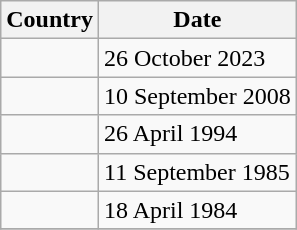<table class="wikitable">
<tr>
<th>Country</th>
<th>Date</th>
</tr>
<tr>
<td></td>
<td>26 October 2023</td>
</tr>
<tr>
<td></td>
<td>10 September 2008</td>
</tr>
<tr>
<td></td>
<td>26 April 1994</td>
</tr>
<tr>
<td></td>
<td>11 September 1985</td>
</tr>
<tr>
<td></td>
<td>18 April 1984</td>
</tr>
<tr>
</tr>
</table>
